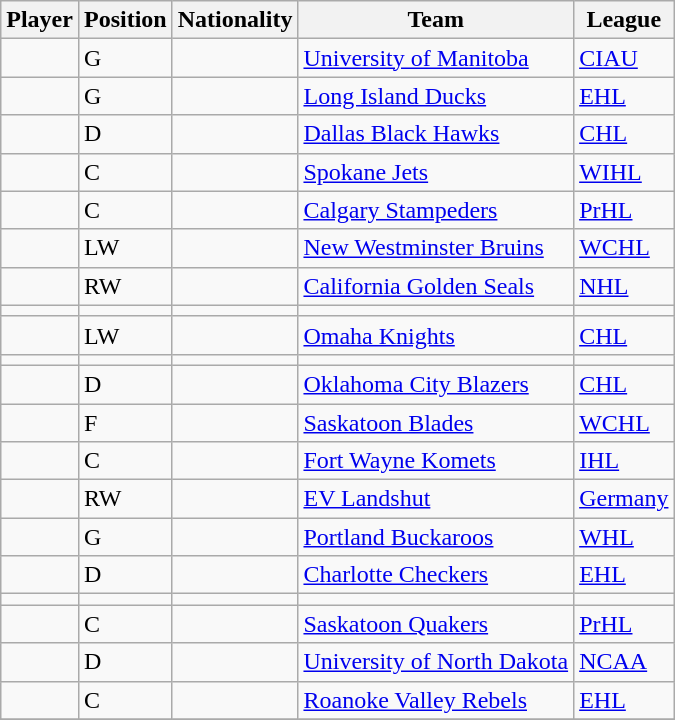<table class="wikitable sortable">
<tr>
<th colspan=1>Player</th>
<th colspan=1>Position</th>
<th colspan=1>Nationality</th>
<th colspan=1>Team</th>
<th colspan=1>League</th>
</tr>
<tr>
<td></td>
<td>G</td>
<td></td>
<td><a href='#'>University of Manitoba</a></td>
<td><a href='#'>CIAU</a></td>
</tr>
<tr>
<td></td>
<td>G</td>
<td></td>
<td><a href='#'>Long Island Ducks</a></td>
<td><a href='#'>EHL</a></td>
</tr>
<tr>
<td></td>
<td>D</td>
<td></td>
<td><a href='#'>Dallas Black Hawks</a></td>
<td><a href='#'>CHL</a></td>
</tr>
<tr>
<td></td>
<td>C</td>
<td></td>
<td><a href='#'>Spokane Jets</a></td>
<td><a href='#'>WIHL</a></td>
</tr>
<tr>
<td></td>
<td>C</td>
<td></td>
<td><a href='#'>Calgary Stampeders</a></td>
<td><a href='#'>PrHL</a></td>
</tr>
<tr>
<td></td>
<td>LW</td>
<td></td>
<td><a href='#'>New Westminster Bruins</a></td>
<td><a href='#'>WCHL</a></td>
</tr>
<tr>
<td></td>
<td>RW</td>
<td></td>
<td><a href='#'>California Golden Seals</a></td>
<td><a href='#'>NHL</a></td>
</tr>
<tr>
<td></td>
<td></td>
<td></td>
<td></td>
<td></td>
</tr>
<tr>
<td></td>
<td>LW</td>
<td></td>
<td><a href='#'>Omaha Knights</a></td>
<td><a href='#'>CHL</a></td>
</tr>
<tr>
<td></td>
<td></td>
<td></td>
<td></td>
<td></td>
</tr>
<tr>
<td></td>
<td>D</td>
<td></td>
<td><a href='#'>Oklahoma City Blazers</a></td>
<td><a href='#'>CHL</a></td>
</tr>
<tr>
<td></td>
<td>F</td>
<td></td>
<td><a href='#'>Saskatoon Blades</a></td>
<td><a href='#'>WCHL</a></td>
</tr>
<tr>
<td></td>
<td>C</td>
<td></td>
<td><a href='#'>Fort Wayne Komets</a></td>
<td><a href='#'>IHL</a></td>
</tr>
<tr>
<td></td>
<td>RW</td>
<td></td>
<td><a href='#'>EV Landshut</a></td>
<td><a href='#'>Germany</a></td>
</tr>
<tr>
<td></td>
<td>G</td>
<td></td>
<td><a href='#'>Portland Buckaroos</a></td>
<td><a href='#'>WHL</a></td>
</tr>
<tr>
<td></td>
<td>D</td>
<td></td>
<td><a href='#'>Charlotte Checkers</a></td>
<td><a href='#'>EHL</a></td>
</tr>
<tr>
<td></td>
<td></td>
<td></td>
<td></td>
<td></td>
</tr>
<tr>
<td></td>
<td>C</td>
<td></td>
<td><a href='#'>Saskatoon Quakers</a></td>
<td><a href='#'>PrHL</a></td>
</tr>
<tr>
<td></td>
<td>D</td>
<td></td>
<td><a href='#'>University of North Dakota</a></td>
<td><a href='#'>NCAA</a></td>
</tr>
<tr>
<td></td>
<td>C</td>
<td></td>
<td><a href='#'>Roanoke Valley Rebels</a></td>
<td><a href='#'>EHL</a></td>
</tr>
<tr>
</tr>
</table>
